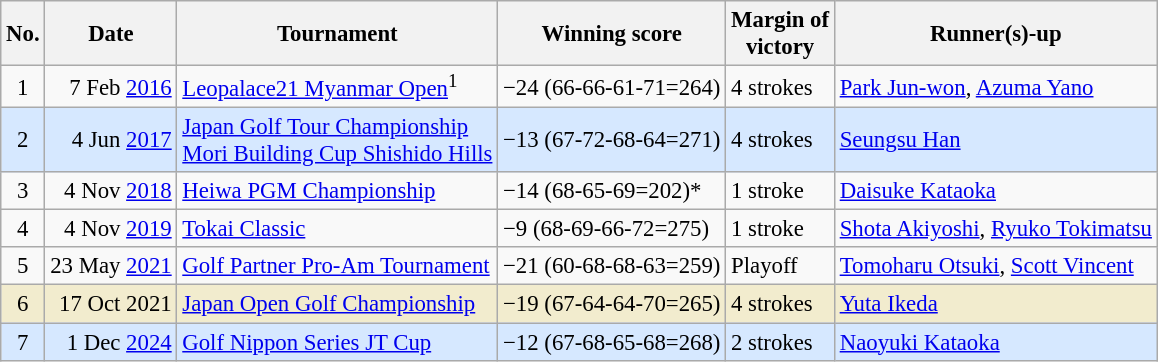<table class="wikitable" style="font-size:95%;">
<tr>
<th>No.</th>
<th>Date</th>
<th>Tournament</th>
<th>Winning score</th>
<th>Margin of<br>victory</th>
<th>Runner(s)-up</th>
</tr>
<tr>
<td align=center>1</td>
<td align=right>7 Feb <a href='#'>2016</a></td>
<td><a href='#'>Leopalace21 Myanmar Open</a><sup>1</sup></td>
<td>−24 (66-66-61-71=264)</td>
<td>4 strokes</td>
<td> <a href='#'>Park Jun-won</a>,  <a href='#'>Azuma Yano</a></td>
</tr>
<tr style="background:#D6E8FF;">
<td align=center>2</td>
<td align=right>4 Jun <a href='#'>2017</a></td>
<td><a href='#'>Japan Golf Tour Championship<br>Mori Building Cup Shishido Hills</a></td>
<td>−13 (67-72-68-64=271)</td>
<td>4 strokes</td>
<td> <a href='#'>Seungsu Han</a></td>
</tr>
<tr>
<td align=center>3</td>
<td align=right>4 Nov <a href='#'>2018</a></td>
<td><a href='#'>Heiwa PGM Championship</a></td>
<td>−14 (68-65-69=202)*</td>
<td>1 stroke</td>
<td> <a href='#'>Daisuke Kataoka</a></td>
</tr>
<tr>
<td align=center>4</td>
<td align=right>4 Nov <a href='#'>2019</a></td>
<td><a href='#'>Tokai Classic</a></td>
<td>−9 (68-69-66-72=275)</td>
<td>1 stroke</td>
<td> <a href='#'>Shota Akiyoshi</a>,  <a href='#'>Ryuko Tokimatsu</a></td>
</tr>
<tr>
<td align=center>5</td>
<td align=right>23 May <a href='#'>2021</a></td>
<td><a href='#'>Golf Partner Pro-Am Tournament</a></td>
<td>−21 (60-68-68-63=259)</td>
<td>Playoff</td>
<td> <a href='#'>Tomoharu Otsuki</a>,  <a href='#'>Scott Vincent</a></td>
</tr>
<tr style="background:#f2ecce;">
<td align=center>6</td>
<td align=right>17 Oct 2021</td>
<td><a href='#'>Japan Open Golf Championship</a></td>
<td>−19 (67-64-64-70=265)</td>
<td>4 strokes</td>
<td> <a href='#'>Yuta Ikeda</a></td>
</tr>
<tr style="background:#D6E8FF;">
<td align=center>7</td>
<td align=right>1 Dec <a href='#'>2024</a></td>
<td><a href='#'>Golf Nippon Series JT Cup</a></td>
<td>−12 (67-68-65-68=268)</td>
<td>2 strokes</td>
<td> <a href='#'>Naoyuki Kataoka</a></td>
</tr>
</table>
